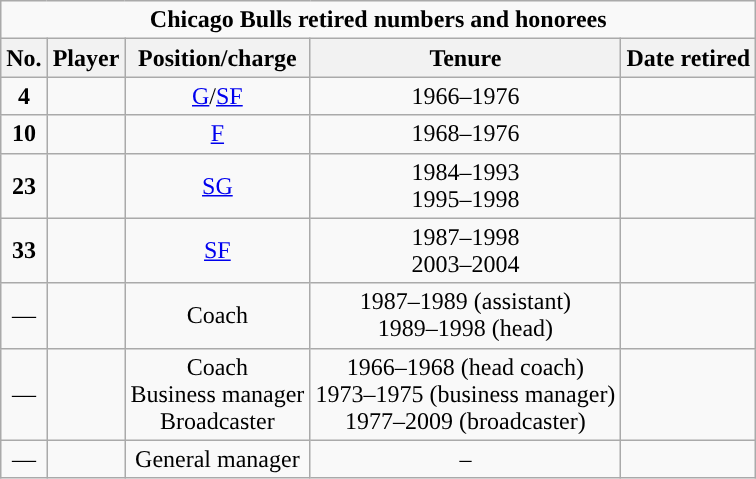<table class="wikitable sortable" style="text-align:center">
<tr>
<td colspan="5"><strong>Chicago Bulls retired numbers and honorees</strong></td>
</tr>
<tr>
<th>No.</th>
<th>Player</th>
<th>Position/charge</th>
<th>Tenure</th>
<th>Date retired</th>
</tr>
<tr>
<td><strong>4</strong></td>
<td></td>
<td><a href='#'>G</a>/<a href='#'>SF</a></td>
<td>1966–1976</td>
<td></td>
</tr>
<tr>
<td><strong>10</strong></td>
<td></td>
<td><a href='#'>F</a></td>
<td>1968–1976</td>
<td></td>
</tr>
<tr>
<td><strong>23</strong></td>
<td></td>
<td><a href='#'>SG</a></td>
<td>1984–1993<br>1995–1998</td>
<td></td>
</tr>
<tr>
<td><strong>33</strong></td>
<td></td>
<td><a href='#'>SF</a></td>
<td>1987–1998<br>2003–2004</td>
<td></td>
</tr>
<tr>
<td>—</td>
<td></td>
<td>Coach</td>
<td>1987–1989 (assistant)<br>1989–1998 (head)</td>
<td></td>
</tr>
<tr>
<td>—</td>
<td></td>
<td>Coach<br>Business manager<br>Broadcaster</td>
<td>1966–1968 (head coach)<br>1973–1975 (business manager)<br>1977–2009 (broadcaster)</td>
<td></td>
</tr>
<tr>
<td>—</td>
<td></td>
<td>General manager</td>
<td>–</td>
<td></td>
</tr>
</table>
